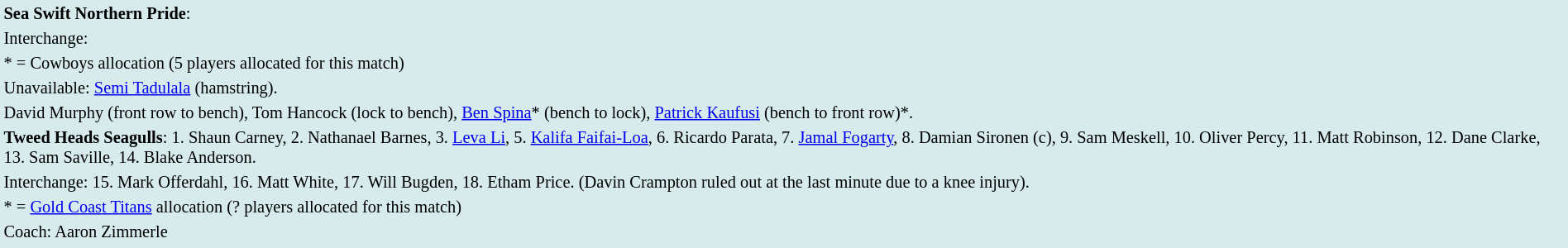<table style="background:#d7ebed; font-size:85%; width:100%;">
<tr>
<td><strong>Sea Swift Northern Pride</strong>:             </td>
</tr>
<tr>
<td>Interchange:    </td>
</tr>
<tr>
<td>* = Cowboys allocation (5 players allocated for this match)</td>
</tr>
<tr>
<td>Unavailable: <a href='#'>Semi Tadulala</a> (hamstring).</td>
</tr>
<tr>
<td>David Murphy (front row to bench), Tom Hancock (lock to bench), <a href='#'>Ben Spina</a>* (bench to lock), <a href='#'>Patrick Kaufusi</a> (bench to front row)*.</td>
</tr>
<tr>
<td><strong>Tweed Heads Seagulls</strong>: 1. Shaun Carney, 2. Nathanael Barnes, 3. <a href='#'>Leva Li</a>, 5. <a href='#'>Kalifa Faifai-Loa</a>, 6. Ricardo Parata, 7. <a href='#'>Jamal Fogarty</a>, 8. Damian Sironen (c), 9. Sam Meskell, 10. Oliver Percy, 11. Matt Robinson, 12. Dane Clarke, 13. Sam Saville, 14. Blake Anderson.</td>
</tr>
<tr>
<td>Interchange: 15. Mark Offerdahl, 16. Matt White, 17. Will Bugden, 18. Etham Price. (Davin Crampton ruled out at the last minute due to a knee injury).</td>
</tr>
<tr>
<td>* = <a href='#'>Gold Coast Titans</a> allocation (? players allocated for this match)</td>
</tr>
<tr>
<td>Coach: Aaron Zimmerle</td>
</tr>
<tr>
</tr>
</table>
